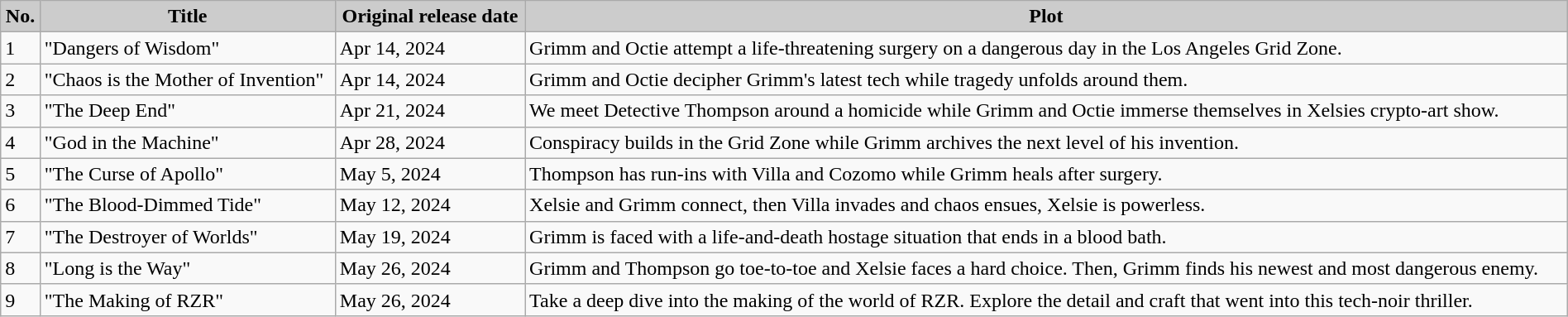<table class="wikitable plainrowheaders" style="width:100%;">
<tr>
<th style="background:#ccc; color:black;">No.</th>
<th style="background:#ccc; color:black;">Title</th>
<th style="background:#ccc; color:black;">Original release date</th>
<th style="background:#ccc; color:black;">Plot</th>
</tr>
<tr>
<td>1</td>
<td>"Dangers of Wisdom"</td>
<td>Apr 14, 2024</td>
<td>Grimm and Octie attempt a life-threatening surgery on a dangerous day in the Los Angeles Grid Zone.</td>
</tr>
<tr>
<td>2</td>
<td>"Chaos is the Mother of Invention"</td>
<td>Apr 14, 2024</td>
<td>Grimm and Octie decipher Grimm's latest tech while tragedy unfolds around them.</td>
</tr>
<tr>
<td>3</td>
<td>"The Deep End"</td>
<td>Apr 21, 2024</td>
<td>We meet Detective Thompson around a homicide while Grimm and Octie immerse themselves in Xelsies crypto-art show.</td>
</tr>
<tr>
<td>4</td>
<td>"God in the Machine"</td>
<td>Apr 28, 2024</td>
<td>Conspiracy builds in the Grid Zone while Grimm archives the next level of his invention.</td>
</tr>
<tr>
<td>5</td>
<td>"The Curse of Apollo"</td>
<td>May 5, 2024</td>
<td>Thompson has run-ins with Villa and Cozomo while Grimm heals after surgery.</td>
</tr>
<tr>
<td>6</td>
<td>"The Blood-Dimmed Tide"</td>
<td>May 12, 2024</td>
<td>Xelsie and Grimm connect, then Villa invades and chaos ensues, Xelsie is powerless.</td>
</tr>
<tr>
<td>7</td>
<td>"The Destroyer of Worlds"</td>
<td>May 19, 2024</td>
<td>Grimm is faced with a life-and-death hostage situation that ends in a blood bath.</td>
</tr>
<tr>
<td>8</td>
<td>"Long is the Way"</td>
<td>May 26, 2024</td>
<td>Grimm and Thompson go toe-to-toe and Xelsie faces a hard choice. Then, Grimm finds his newest and most dangerous enemy.</td>
</tr>
<tr>
<td>9</td>
<td>"The Making of RZR"</td>
<td>May 26, 2024</td>
<td>Take a deep dive into the making of the world of RZR. Explore the detail and craft that went into this tech-noir thriller.</td>
</tr>
</table>
